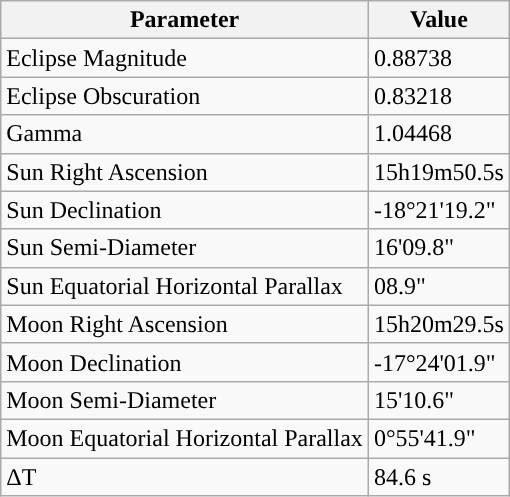<table class="wikitable">
<tr>
<th>Parameter</th>
<th>Value</th>
</tr>
<tr>
<td>Eclipse Magnitude</td>
<td>0.88738</td>
</tr>
<tr>
<td>Eclipse Obscuration</td>
<td>0.83218</td>
</tr>
<tr>
<td>Gamma</td>
<td>1.04468</td>
</tr>
<tr>
<td>Sun Right Ascension</td>
<td>15h19m50.5s</td>
</tr>
<tr>
<td>Sun Declination</td>
<td>-18°21'19.2"</td>
</tr>
<tr>
<td>Sun Semi-Diameter</td>
<td>16'09.8"</td>
</tr>
<tr>
<td>Sun Equatorial Horizontal Parallax</td>
<td>08.9"</td>
</tr>
<tr>
<td>Moon Right Ascension</td>
<td>15h20m29.5s</td>
</tr>
<tr>
<td>Moon Declination</td>
<td>-17°24'01.9"</td>
</tr>
<tr>
<td>Moon Semi-Diameter</td>
<td>15'10.6"</td>
</tr>
<tr>
<td>Moon Equatorial Horizontal Parallax</td>
<td>0°55'41.9"</td>
</tr>
<tr>
<td>ΔT</td>
<td>84.6 s</td>
</tr>
</table>
